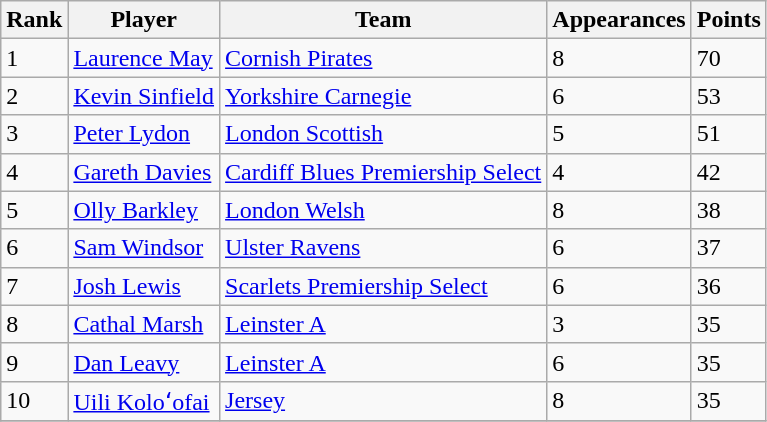<table class="wikitable">
<tr>
<th>Rank</th>
<th>Player</th>
<th>Team</th>
<th>Appearances</th>
<th>Points</th>
</tr>
<tr>
<td>1</td>
<td> <a href='#'>Laurence May</a></td>
<td><a href='#'>Cornish Pirates</a></td>
<td>8</td>
<td>70</td>
</tr>
<tr>
<td>2</td>
<td> <a href='#'>Kevin Sinfield</a></td>
<td><a href='#'>Yorkshire Carnegie</a></td>
<td>6</td>
<td>53</td>
</tr>
<tr>
<td>3</td>
<td> <a href='#'>Peter Lydon</a></td>
<td><a href='#'>London Scottish</a></td>
<td>5</td>
<td>51</td>
</tr>
<tr>
<td>4</td>
<td> <a href='#'>Gareth Davies</a></td>
<td><a href='#'>Cardiff Blues Premiership Select</a></td>
<td>4</td>
<td>42</td>
</tr>
<tr>
<td>5</td>
<td> <a href='#'>Olly Barkley</a></td>
<td><a href='#'>London Welsh</a></td>
<td>8</td>
<td>38</td>
</tr>
<tr>
<td>6</td>
<td> <a href='#'>Sam Windsor</a></td>
<td><a href='#'>Ulster Ravens</a></td>
<td>6</td>
<td>37</td>
</tr>
<tr>
<td>7</td>
<td> <a href='#'>Josh Lewis</a></td>
<td><a href='#'>Scarlets Premiership Select</a></td>
<td>6</td>
<td>36</td>
</tr>
<tr>
<td>8</td>
<td> <a href='#'>Cathal Marsh</a></td>
<td><a href='#'>Leinster A</a></td>
<td>3</td>
<td>35</td>
</tr>
<tr>
<td>9</td>
<td> <a href='#'>Dan Leavy</a></td>
<td><a href='#'>Leinster A</a></td>
<td>6</td>
<td>35</td>
</tr>
<tr>
<td>10</td>
<td> <a href='#'>Uili Koloʻofai</a></td>
<td><a href='#'>Jersey</a></td>
<td>8</td>
<td>35</td>
</tr>
<tr>
</tr>
</table>
